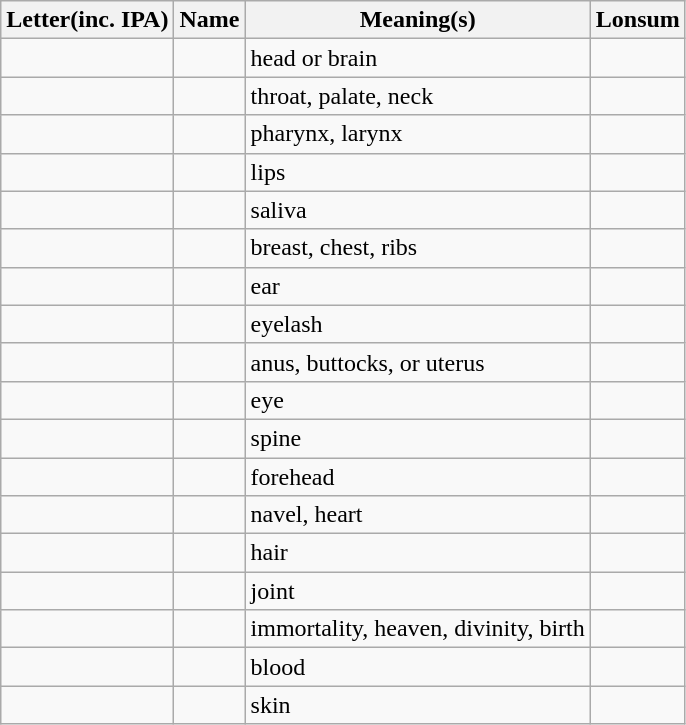<table class="wikitable">
<tr>
<th>Letter(inc. IPA)</th>
<th>Name</th>
<th>Meaning(s)</th>
<th>Lonsum</th>
</tr>
<tr>
<td></td>
<td></td>
<td>head or brain</td>
<td></td>
</tr>
<tr>
<td></td>
<td></td>
<td>throat, palate, neck</td>
<td></td>
</tr>
<tr>
<td></td>
<td></td>
<td>pharynx, larynx</td>
<td></td>
</tr>
<tr>
<td></td>
<td></td>
<td>lips</td>
<td></td>
</tr>
<tr>
<td></td>
<td></td>
<td>saliva</td>
<td></td>
</tr>
<tr>
<td></td>
<td></td>
<td>breast, chest, ribs</td>
<td></td>
</tr>
<tr>
<td></td>
<td></td>
<td>ear</td>
<td></td>
</tr>
<tr>
<td></td>
<td></td>
<td>eyelash</td>
<td></td>
</tr>
<tr>
<td></td>
<td></td>
<td>anus, buttocks, or uterus</td>
<td></td>
</tr>
<tr>
<td></td>
<td></td>
<td>eye</td>
<td></td>
</tr>
<tr>
<td></td>
<td></td>
<td>spine</td>
<td></td>
</tr>
<tr>
<td></td>
<td></td>
<td>forehead</td>
<td></td>
</tr>
<tr>
<td></td>
<td></td>
<td>navel, heart</td>
<td></td>
</tr>
<tr>
<td></td>
<td></td>
<td>hair</td>
<td></td>
</tr>
<tr>
<td></td>
<td></td>
<td>joint</td>
</tr>
<tr>
<td></td>
<td><br></td>
<td>immortality, heaven, divinity, birth</td>
<td></td>
</tr>
<tr>
<td></td>
<td></td>
<td>blood</td>
<td></td>
</tr>
<tr>
<td></td>
<td></td>
<td>skin</td>
</tr>
</table>
